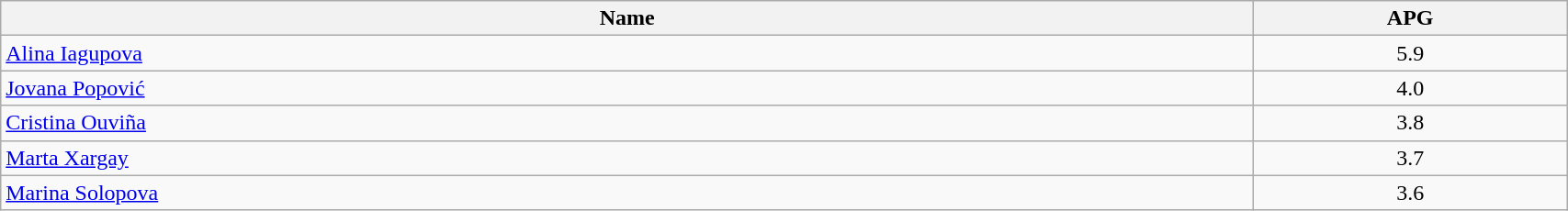<table class=wikitable width="90%">
<tr>
<th width="80%">Name</th>
<th width="20%">APG</th>
</tr>
<tr>
<td> <a href='#'>Alina Iagupova</a></td>
<td align=center>5.9</td>
</tr>
<tr>
<td> <a href='#'>Jovana Popović</a></td>
<td align=center>4.0</td>
</tr>
<tr>
<td> <a href='#'>Cristina Ouviña</a></td>
<td align=center>3.8</td>
</tr>
<tr>
<td> <a href='#'>Marta Xargay</a></td>
<td align=center>3.7</td>
</tr>
<tr>
<td> <a href='#'>Marina Solopova</a></td>
<td align=center>3.6</td>
</tr>
</table>
